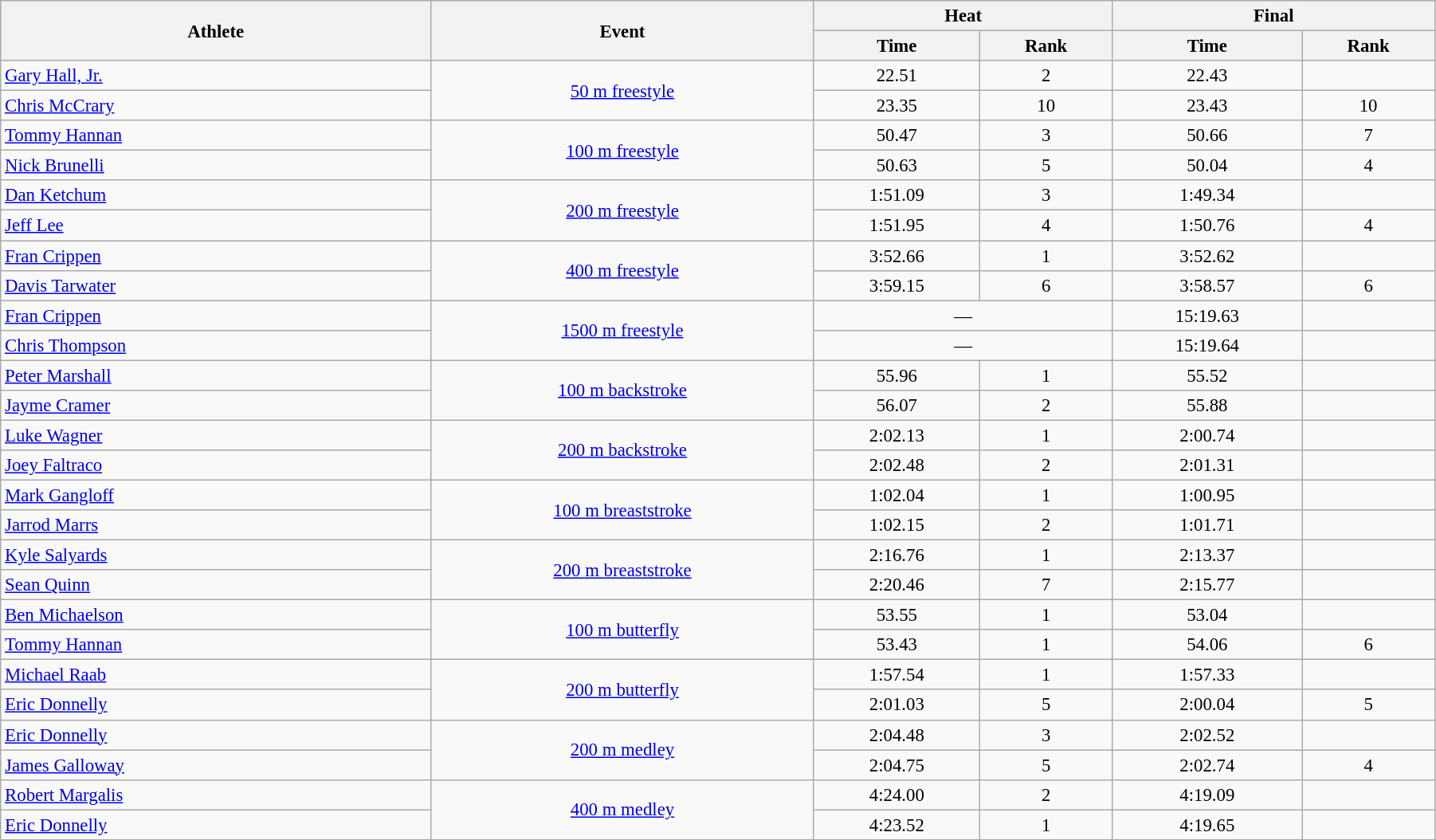<table class=wikitable style="font-size:95%" width="95%">
<tr>
<th rowspan="2">Athlete</th>
<th rowspan="2">Event</th>
<th colspan="2">Heat</th>
<th colspan="2">Final</th>
</tr>
<tr>
<th>Time</th>
<th>Rank</th>
<th>Time</th>
<th>Rank</th>
</tr>
<tr>
<td width=30%><a href='#'>Gary Hall, Jr.</a></td>
<td rowspan=2 align=center><a href='#'>50 m freestyle</a></td>
<td align=center>22.51</td>
<td align=center>2</td>
<td align=center>22.43</td>
<td align=center></td>
</tr>
<tr>
<td width=30%><a href='#'>Chris McCrary</a></td>
<td align=center>23.35</td>
<td align=center>10</td>
<td align=center>23.43</td>
<td align=center>10</td>
</tr>
<tr>
<td width=30%><a href='#'>Tommy Hannan</a></td>
<td rowspan=2 align=center><a href='#'>100 m freestyle</a></td>
<td align=center>50.47</td>
<td align=center>3</td>
<td align=center>50.66</td>
<td align=center>7</td>
</tr>
<tr>
<td width=30%><a href='#'>Nick Brunelli</a></td>
<td align=center>50.63</td>
<td align=center>5</td>
<td align=center>50.04</td>
<td align=center>4</td>
</tr>
<tr>
<td width=30%><a href='#'>Dan Ketchum</a></td>
<td rowspan=2 align=center><a href='#'>200 m freestyle</a></td>
<td align=center>1:51.09</td>
<td align=center>3</td>
<td align=center>1:49.34</td>
<td align=center></td>
</tr>
<tr>
<td width=30%><a href='#'>Jeff Lee</a></td>
<td align=center>1:51.95</td>
<td align=center>4</td>
<td align=center>1:50.76</td>
<td align=center>4</td>
</tr>
<tr>
<td width=30%><a href='#'>Fran Crippen</a></td>
<td rowspan=2 align=center><a href='#'>400 m freestyle</a></td>
<td align=center>3:52.66</td>
<td align=center>1</td>
<td align=center>3:52.62</td>
<td align=center></td>
</tr>
<tr>
<td width=30%><a href='#'>Davis Tarwater</a></td>
<td align=center>3:59.15</td>
<td align=center>6</td>
<td align=center>3:58.57</td>
<td align=center>6</td>
</tr>
<tr>
<td width=30%><a href='#'>Fran Crippen</a></td>
<td rowspan=2 align=center><a href='#'>1500 m freestyle</a></td>
<td colspan=2 align=center>—</td>
<td align=center>15:19.63</td>
<td align=center></td>
</tr>
<tr>
<td width=30%><a href='#'>Chris Thompson</a></td>
<td colspan=2 align=center>—</td>
<td align=center>15:19.64</td>
<td align=center></td>
</tr>
<tr>
<td width=30%><a href='#'>Peter Marshall</a></td>
<td rowspan=2 align=center><a href='#'>100 m backstroke</a></td>
<td align=center>55.96</td>
<td align=center>1</td>
<td align=center>55.52</td>
<td align=center></td>
</tr>
<tr>
<td width=30%><a href='#'>Jayme Cramer</a></td>
<td align=center>56.07</td>
<td align=center>2</td>
<td align=center>55.88</td>
<td align=center></td>
</tr>
<tr>
<td width=30%><a href='#'>Luke Wagner</a></td>
<td rowspan=2 align=center><a href='#'>200 m backstroke</a></td>
<td align=center>2:02.13</td>
<td align=center>1</td>
<td align=center>2:00.74</td>
<td align=center></td>
</tr>
<tr>
<td width=30%><a href='#'>Joey Faltraco</a></td>
<td align=center>2:02.48</td>
<td align=center>2</td>
<td align=center>2:01.31</td>
<td align=center></td>
</tr>
<tr>
<td width=30%><a href='#'>Mark Gangloff</a></td>
<td rowspan=2 align=center><a href='#'>100 m breaststroke</a></td>
<td align=center>1:02.04</td>
<td align=center>1</td>
<td align=center>1:00.95</td>
<td align=center></td>
</tr>
<tr>
<td width=30%><a href='#'>Jarrod Marrs</a></td>
<td align=center>1:02.15</td>
<td align=center>2</td>
<td align=center>1:01.71</td>
<td align=center></td>
</tr>
<tr>
<td width=30%><a href='#'>Kyle Salyards</a></td>
<td rowspan=2 align=center><a href='#'>200 m breaststroke</a></td>
<td align=center>2:16.76</td>
<td align=center>1</td>
<td align=center>2:13.37</td>
<td align=center></td>
</tr>
<tr>
<td width=30%><a href='#'>Sean Quinn</a></td>
<td align=center>2:20.46</td>
<td align=center>7</td>
<td align=center>2:15.77</td>
<td align=center></td>
</tr>
<tr>
<td width=30%><a href='#'>Ben Michaelson</a></td>
<td rowspan=2 align=center><a href='#'>100 m butterfly</a></td>
<td align=center>53.55</td>
<td align=center>1</td>
<td align=center>53.04</td>
<td align=center></td>
</tr>
<tr>
<td width=30%><a href='#'>Tommy Hannan</a></td>
<td align=center>53.43</td>
<td align=center>1</td>
<td align=center>54.06</td>
<td align=center>6</td>
</tr>
<tr>
<td width=30%><a href='#'>Michael Raab</a></td>
<td rowspan=2 align=center><a href='#'>200 m butterfly</a></td>
<td align=center>1:57.54</td>
<td align=center>1</td>
<td align=center>1:57.33</td>
<td align=center></td>
</tr>
<tr>
<td width=30%><a href='#'>Eric Donnelly</a></td>
<td align=center>2:01.03</td>
<td align=center>5</td>
<td align=center>2:00.04</td>
<td align=center>5</td>
</tr>
<tr>
<td width=30%><a href='#'>Eric Donnelly</a></td>
<td rowspan=2 align=center><a href='#'>200 m medley</a></td>
<td align=center>2:04.48</td>
<td align=center>3</td>
<td align=center>2:02.52</td>
<td align=center></td>
</tr>
<tr>
<td width=30%><a href='#'>James Galloway</a></td>
<td align=center>2:04.75</td>
<td align=center>5</td>
<td align=center>2:02.74</td>
<td align=center>4</td>
</tr>
<tr>
<td width=30%><a href='#'>Robert Margalis</a></td>
<td rowspan=2 align=center><a href='#'>400 m medley</a></td>
<td align=center>4:24.00</td>
<td align=center>2</td>
<td align=center>4:19.09</td>
<td align=center></td>
</tr>
<tr>
<td width=30%><a href='#'>Eric Donnelly</a></td>
<td align=center>4:23.52</td>
<td align=center>1</td>
<td align=center>4:19.65</td>
<td align=center></td>
</tr>
</table>
